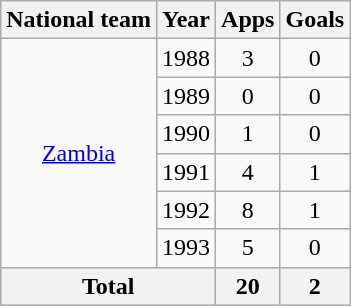<table class="wikitable" style="text-align: center;">
<tr>
<th>National team</th>
<th>Year</th>
<th>Apps</th>
<th>Goals</th>
</tr>
<tr>
<td rowspan="6"><a href='#'>Zambia</a></td>
<td>1988</td>
<td>3</td>
<td>0</td>
</tr>
<tr>
<td>1989</td>
<td>0</td>
<td>0</td>
</tr>
<tr>
<td>1990</td>
<td>1</td>
<td>0</td>
</tr>
<tr>
<td>1991</td>
<td>4</td>
<td>1</td>
</tr>
<tr>
<td>1992</td>
<td>8</td>
<td>1</td>
</tr>
<tr>
<td>1993</td>
<td>5</td>
<td>0</td>
</tr>
<tr>
<th colspan="2">Total</th>
<th>20</th>
<th>2</th>
</tr>
</table>
